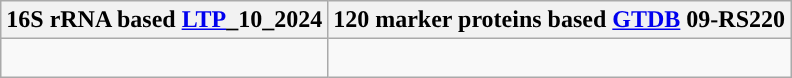<table class="wikitable">
<tr>
<th colspan=1>16S rRNA based <a href='#'>LTP</a>_10_2024</th>
<th colspan=1>120 marker proteins based <a href='#'>GTDB</a> 09-RS220</th>
</tr>
<tr>
<td style="vertical-align:top"><br></td>
<td><br></td>
</tr>
</table>
